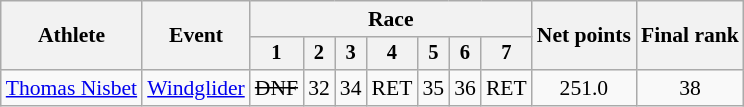<table class="wikitable" style="font-size:90%">
<tr>
<th rowspan="2">Athlete</th>
<th rowspan="2">Event</th>
<th colspan=7>Race</th>
<th rowspan=2>Net points</th>
<th rowspan=2>Final rank</th>
</tr>
<tr style="font-size:95%">
<th>1</th>
<th>2</th>
<th>3</th>
<th>4</th>
<th>5</th>
<th>6</th>
<th>7</th>
</tr>
<tr align=center>
<td align=left><a href='#'>Thomas Nisbet</a></td>
<td align=left><a href='#'>Windglider</a></td>
<td><s>DNF</s></td>
<td>32</td>
<td>34</td>
<td>RET</td>
<td>35</td>
<td>36</td>
<td>RET</td>
<td>251.0</td>
<td>38</td>
</tr>
</table>
